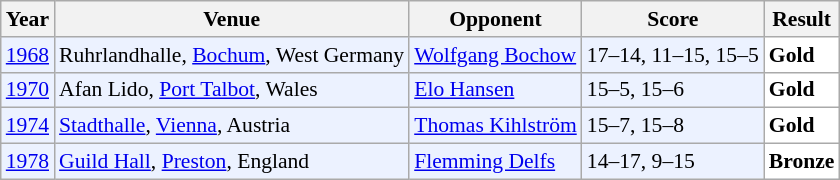<table class="sortable wikitable" style="font-size: 90%;">
<tr>
<th>Year</th>
<th>Venue</th>
<th>Opponent</th>
<th>Score</th>
<th>Result</th>
</tr>
<tr style="background:#ECF2FF">
<td align="center"><a href='#'>1968</a></td>
<td align="left">Ruhrlandhalle, <a href='#'>Bochum</a>, West Germany</td>
<td align="left"> <a href='#'>Wolfgang Bochow</a></td>
<td align="left">17–14, 11–15, 15–5</td>
<td style="text-align:left; background:white"> <strong>Gold</strong></td>
</tr>
<tr style="background:#ECF2FF">
<td align="center"><a href='#'>1970</a></td>
<td align="left">Afan Lido, <a href='#'>Port Talbot</a>, Wales</td>
<td align="left"> <a href='#'>Elo Hansen</a></td>
<td align="left">15–5, 15–6</td>
<td style="text-align:left; background:white"> <strong>Gold</strong></td>
</tr>
<tr style="background:#ECF2FF">
<td align="center"><a href='#'>1974</a></td>
<td align="left"><a href='#'>Stadthalle</a>, <a href='#'>Vienna</a>, Austria</td>
<td align="left"> <a href='#'>Thomas Kihlström</a></td>
<td align="left">15–7, 15–8</td>
<td style="text-align:left; background:white"> <strong>Gold</strong></td>
</tr>
<tr style="background:#ECF2FF">
<td align="center"><a href='#'>1978</a></td>
<td align="left"><a href='#'>Guild Hall</a>, <a href='#'>Preston</a>, England</td>
<td align="left"> <a href='#'>Flemming Delfs</a></td>
<td align="left">14–17, 9–15</td>
<td style="text-align:left; background:white"> <strong>Bronze</strong></td>
</tr>
</table>
